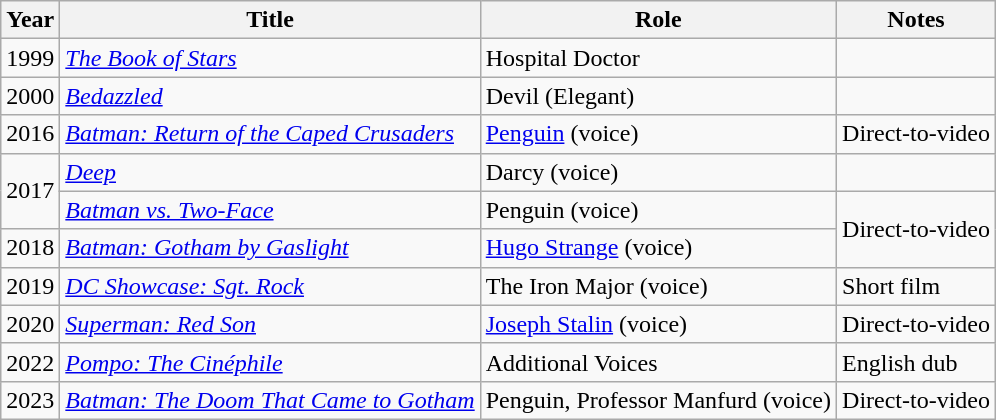<table class="wikitable sortable">
<tr>
<th>Year</th>
<th>Title</th>
<th>Role</th>
<th class="unsortable">Notes</th>
</tr>
<tr>
<td>1999</td>
<td><em><a href='#'>The Book of Stars</a></em></td>
<td>Hospital Doctor</td>
<td></td>
</tr>
<tr>
<td>2000</td>
<td><em><a href='#'>Bedazzled</a></em></td>
<td>Devil (Elegant)</td>
<td></td>
</tr>
<tr>
<td>2016</td>
<td><em><a href='#'>Batman: Return of the Caped Crusaders</a></em></td>
<td><a href='#'>Penguin</a> (voice)</td>
<td>Direct-to-video</td>
</tr>
<tr>
<td rowspan="2">2017</td>
<td><em><a href='#'>Deep</a></em></td>
<td>Darcy (voice)</td>
<td></td>
</tr>
<tr>
<td><em><a href='#'>Batman vs. Two-Face</a></em></td>
<td>Penguin (voice)</td>
<td rowspan="2">Direct-to-video</td>
</tr>
<tr>
<td>2018</td>
<td><em><a href='#'>Batman: Gotham by Gaslight</a></em></td>
<td><a href='#'>Hugo Strange</a> (voice)</td>
</tr>
<tr>
<td>2019</td>
<td><em><a href='#'>DC Showcase: Sgt. Rock</a></em></td>
<td>The Iron Major (voice)</td>
<td>Short film</td>
</tr>
<tr>
<td>2020</td>
<td><em><a href='#'>Superman: Red Son</a></em></td>
<td><a href='#'>Joseph Stalin</a> (voice)</td>
<td>Direct-to-video</td>
</tr>
<tr>
<td>2022</td>
<td><em><a href='#'>Pompo: The Cinéphile</a></em></td>
<td>Additional Voices</td>
<td>English dub</td>
</tr>
<tr>
<td>2023</td>
<td><em><a href='#'>Batman: The Doom That Came to Gotham</a></em></td>
<td>Penguin, Professor Manfurd (voice)</td>
<td>Direct-to-video</td>
</tr>
</table>
